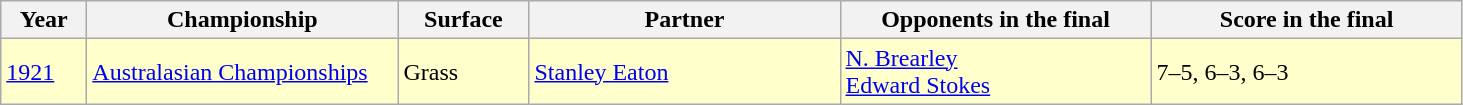<table class="sortable wikitable">
<tr>
<th width="50">Year</th>
<th width="200">Championship</th>
<th width="80">Surface</th>
<th width="200">Partner</th>
<th width="200">Opponents in the final</th>
<th width="200">Score in the final</th>
</tr>
<tr bgcolor="#FFFFCC">
<td><a href='#'>1921</a></td>
<td><a href='#'>Australasian Championships</a></td>
<td>Grass</td>
<td> <a href='#'>Stanley Eaton</a></td>
<td> <a href='#'>N. Brearley</a> <br>  <a href='#'>Edward Stokes</a></td>
<td>7–5, 6–3, 6–3</td>
</tr>
</table>
